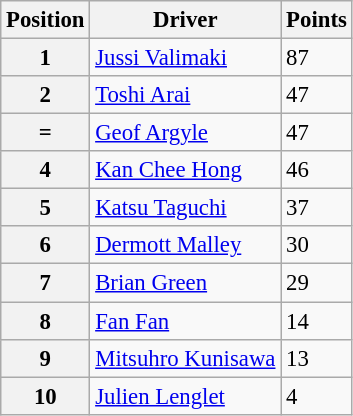<table class="wikitable" style="font-size: 95%;">
<tr>
<th>Position</th>
<th>Driver</th>
<th>Points</th>
</tr>
<tr>
<th>1</th>
<td> <a href='#'>Jussi Valimaki</a></td>
<td>87</td>
</tr>
<tr>
<th>2</th>
<td>  <a href='#'>Toshi Arai</a></td>
<td>47</td>
</tr>
<tr>
<th>=</th>
<td> <a href='#'>Geof Argyle</a></td>
<td>47</td>
</tr>
<tr>
<th>4</th>
<td> <a href='#'>Kan Chee Hong</a></td>
<td>46</td>
</tr>
<tr>
<th>5</th>
<td> <a href='#'>Katsu Taguchi</a></td>
<td>37</td>
</tr>
<tr>
<th>6</th>
<td> <a href='#'>Dermott Malley</a></td>
<td>30</td>
</tr>
<tr>
<th>7</th>
<td> <a href='#'>Brian Green</a></td>
<td>29</td>
</tr>
<tr>
<th>8</th>
<td> <a href='#'>Fan Fan</a></td>
<td>14</td>
</tr>
<tr>
<th>9</th>
<td> <a href='#'>Mitsuhro Kunisawa</a></td>
<td>13</td>
</tr>
<tr>
<th>10</th>
<td> <a href='#'>Julien Lenglet</a></td>
<td>4</td>
</tr>
</table>
